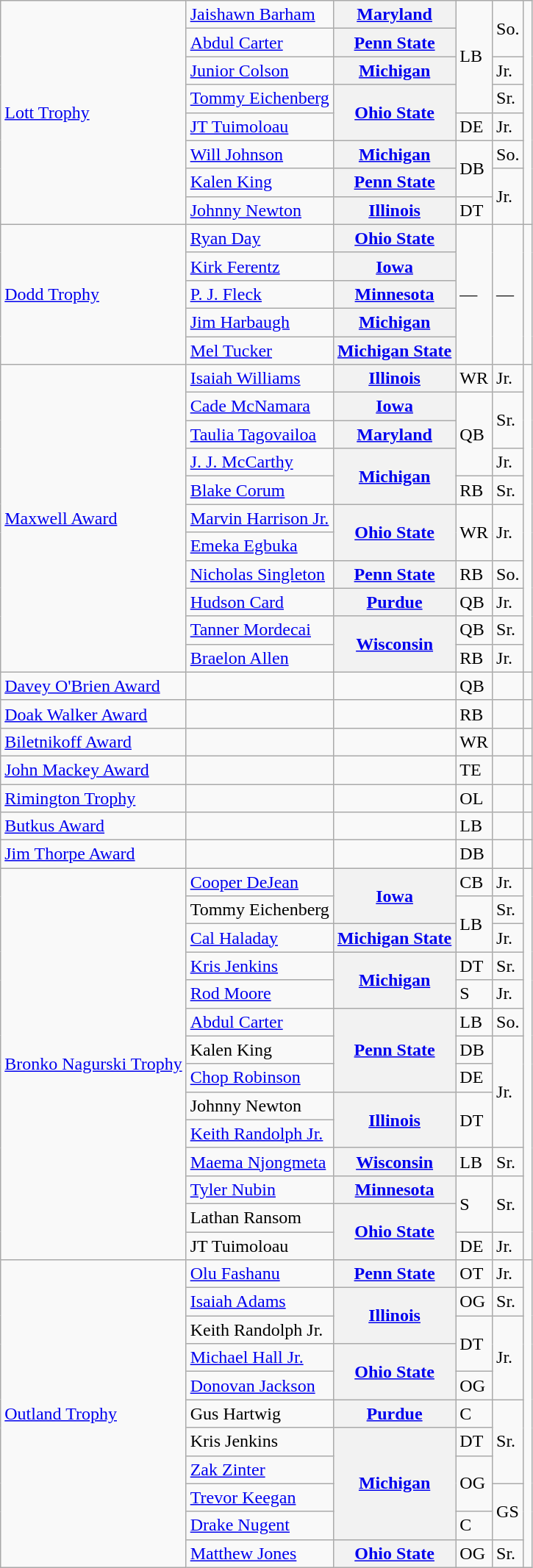<table class="wikitable">
<tr>
<td rowspan=8><a href='#'>Lott Trophy</a></td>
<td><a href='#'>Jaishawn Barham</a></td>
<th><a href='#'>Maryland</a></th>
<td rowspan=4>LB</td>
<td rowspan=2>So.</td>
<td rowspan=8></td>
</tr>
<tr>
<td><a href='#'>Abdul Carter</a></td>
<th><a href='#'>Penn State</a></th>
</tr>
<tr>
<td><a href='#'>Junior Colson</a></td>
<th><a href='#'>Michigan</a></th>
<td>Jr.</td>
</tr>
<tr>
<td><a href='#'>Tommy Eichenberg</a></td>
<th rowspan=2 align="center"><a href='#'>Ohio State</a></th>
<td>Sr.</td>
</tr>
<tr>
<td><a href='#'>JT Tuimoloau</a></td>
<td>DE</td>
<td>Jr.</td>
</tr>
<tr>
<td><a href='#'>Will Johnson</a></td>
<th><a href='#'>Michigan</a></th>
<td rowspan=2>DB</td>
<td>So.</td>
</tr>
<tr>
<td><a href='#'>Kalen King</a></td>
<th><a href='#'>Penn State</a></th>
<td rowspan=2>Jr.</td>
</tr>
<tr>
<td><a href='#'>Johnny Newton</a></td>
<th><a href='#'>Illinois</a></th>
<td>DT</td>
</tr>
<tr>
<td rowspan=5><a href='#'>Dodd Trophy</a></td>
<td><a href='#'>Ryan Day</a></td>
<th><a href='#'>Ohio State</a></th>
<td rowspan=5>—</td>
<td rowspan=5>—</td>
<td rowspan=5></td>
</tr>
<tr>
<td><a href='#'>Kirk Ferentz</a></td>
<th><a href='#'>Iowa</a></th>
</tr>
<tr>
<td><a href='#'>P. J. Fleck</a></td>
<th><a href='#'>Minnesota</a></th>
</tr>
<tr>
<td><a href='#'>Jim Harbaugh</a></td>
<th><a href='#'>Michigan</a></th>
</tr>
<tr>
<td><a href='#'>Mel Tucker</a></td>
<th><a href='#'>Michigan State</a></th>
</tr>
<tr>
<td rowspan=11><a href='#'>Maxwell Award</a></td>
<td><a href='#'>Isaiah Williams</a></td>
<th><a href='#'>Illinois</a></th>
<td>WR</td>
<td>Jr.</td>
<td rowspan=11></td>
</tr>
<tr>
<td><a href='#'>Cade McNamara</a></td>
<th><a href='#'>Iowa</a></th>
<td rowspan=3>QB</td>
<td rowspan=2>Sr.</td>
</tr>
<tr>
<td><a href='#'>Taulia Tagovailoa</a></td>
<th><a href='#'>Maryland</a></th>
</tr>
<tr>
<td><a href='#'>J. J. McCarthy</a></td>
<th rowspan=2 align="center"><a href='#'>Michigan</a></th>
<td>Jr.</td>
</tr>
<tr>
<td><a href='#'>Blake Corum</a></td>
<td>RB</td>
<td>Sr.</td>
</tr>
<tr>
<td><a href='#'>Marvin Harrison Jr.</a></td>
<th rowspan=2 align="center"><a href='#'>Ohio State</a></th>
<td rowspan=2>WR</td>
<td rowspan=2>Jr.</td>
</tr>
<tr>
<td><a href='#'>Emeka Egbuka</a></td>
</tr>
<tr>
<td><a href='#'>Nicholas Singleton</a></td>
<th><a href='#'>Penn State</a></th>
<td>RB</td>
<td>So.</td>
</tr>
<tr>
<td><a href='#'>Hudson Card</a></td>
<th><a href='#'>Purdue</a></th>
<td>QB</td>
<td>Jr.</td>
</tr>
<tr>
<td><a href='#'>Tanner Mordecai</a></td>
<th rowspan=2 align="center"><a href='#'>Wisconsin</a></th>
<td>QB</td>
<td>Sr.</td>
</tr>
<tr>
<td><a href='#'>Braelon Allen</a></td>
<td>RB</td>
<td>Jr.</td>
</tr>
<tr>
<td rowspan=1><a href='#'>Davey O'Brien Award</a></td>
<td></td>
<td></td>
<td>QB</td>
<td rowspan=1></td>
<td></td>
</tr>
<tr>
<td rowspan=1><a href='#'>Doak Walker Award</a></td>
<td></td>
<td></td>
<td rowspan=1>RB</td>
<td></td>
<td rowspan=1></td>
</tr>
<tr>
<td rowspan=1><a href='#'>Biletnikoff Award</a></td>
<td></td>
<td></td>
<td rowspan=1>WR</td>
<td></td>
<td rowspan=1></td>
</tr>
<tr>
<td rowspan=1><a href='#'>John Mackey Award</a></td>
<td></td>
<td></td>
<td rowspan=1>TE</td>
<td></td>
<td rowspan=1></td>
</tr>
<tr>
<td rowspan=1><a href='#'>Rimington Trophy</a></td>
<td></td>
<td></td>
<td rowspan=1>OL</td>
<td></td>
<td rowspan=1></td>
</tr>
<tr>
<td rowspan=1><a href='#'>Butkus Award</a></td>
<td></td>
<td></td>
<td rowspan=1>LB</td>
<td></td>
<td rowspan=1></td>
</tr>
<tr>
<td rowspan=1><a href='#'>Jim Thorpe Award</a></td>
<td></td>
<td></td>
<td rowspan=1>DB</td>
<td></td>
<td rowspan=1></td>
</tr>
<tr>
<td rowspan=14><a href='#'>Bronko Nagurski Trophy</a></td>
<td><a href='#'>Cooper DeJean</a></td>
<th rowspan=2 align="center"><a href='#'>Iowa</a></th>
<td>CB</td>
<td>Jr.</td>
<td rowspan=14></td>
</tr>
<tr>
<td>Tommy Eichenberg</td>
<td rowspan=2>LB</td>
<td>Sr.</td>
</tr>
<tr>
<td><a href='#'>Cal Haladay</a></td>
<th><a href='#'>Michigan State</a></th>
<td> Jr.</td>
</tr>
<tr>
<td><a href='#'>Kris Jenkins</a></td>
<th rowspan=2 align="center"><a href='#'>Michigan</a></th>
<td>DT</td>
<td>Sr.</td>
</tr>
<tr>
<td><a href='#'>Rod Moore</a></td>
<td>S</td>
<td>Jr.</td>
</tr>
<tr>
<td><a href='#'>Abdul Carter</a></td>
<th rowspan=3 align="center"><a href='#'>Penn State</a></th>
<td>LB</td>
<td>So.</td>
</tr>
<tr>
<td>Kalen King</td>
<td>DB</td>
<td rowspan=4>Jr.</td>
</tr>
<tr>
<td><a href='#'>Chop Robinson</a></td>
<td>DE</td>
</tr>
<tr>
<td>Johnny Newton</td>
<th rowspan=2 align="center"><a href='#'>Illinois</a></th>
<td rowspan=2>DT</td>
</tr>
<tr>
<td><a href='#'>Keith Randolph Jr.</a></td>
</tr>
<tr>
<td><a href='#'>Maema Njongmeta</a></td>
<th><a href='#'>Wisconsin</a></th>
<td>LB</td>
<td> Sr.</td>
</tr>
<tr>
<td><a href='#'>Tyler Nubin</a></td>
<th><a href='#'>Minnesota</a></th>
<td rowspan=2>S</td>
<td rowspan=2>Sr.</td>
</tr>
<tr>
<td>Lathan Ransom</td>
<th rowspan=2 align="center"><a href='#'>Ohio State</a></th>
</tr>
<tr>
<td>JT Tuimoloau</td>
<td>DE</td>
<td>Jr.</td>
</tr>
<tr>
<td rowspan=11><a href='#'>Outland Trophy</a></td>
<td><a href='#'>Olu Fashanu</a></td>
<th><a href='#'>Penn State</a></th>
<td>OT</td>
<td>Jr.</td>
<td rowspan=11></td>
</tr>
<tr>
<td><a href='#'>Isaiah Adams</a></td>
<th rowspan=2 align="center"><a href='#'>Illinois</a></th>
<td>OG</td>
<td>Sr.</td>
</tr>
<tr>
<td>Keith Randolph Jr.</td>
<td rowspan=2>DT</td>
<td rowspan=3>Jr.</td>
</tr>
<tr>
<td><a href='#'>Michael Hall Jr.</a></td>
<th rowspan=2 align="center"><a href='#'>Ohio State</a></th>
</tr>
<tr>
<td><a href='#'>Donovan Jackson</a></td>
<td>OG</td>
</tr>
<tr>
<td>Gus Hartwig</td>
<th><a href='#'>Purdue</a></th>
<td>C</td>
<td rowspan=3>Sr.</td>
</tr>
<tr>
<td>Kris Jenkins</td>
<th rowspan=4 align="center"><a href='#'>Michigan</a></th>
<td>DT</td>
</tr>
<tr>
<td><a href='#'>Zak Zinter</a></td>
<td rowspan=2>OG</td>
</tr>
<tr>
<td><a href='#'>Trevor Keegan</a></td>
<td rowspan=2>GS</td>
</tr>
<tr>
<td><a href='#'>Drake Nugent</a></td>
<td>C</td>
</tr>
<tr>
<td><a href='#'>Matthew Jones</a></td>
<th><a href='#'>Ohio State</a></th>
<td>OG</td>
<td>Sr.</td>
</tr>
</table>
